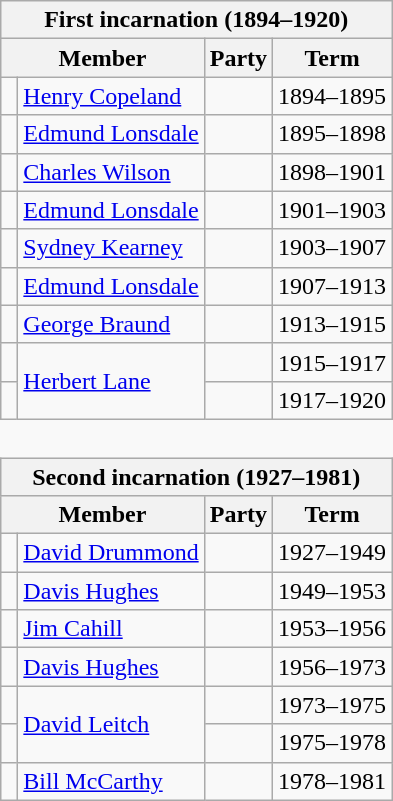<table class="wikitable" style='border-style: none none none none;'>
<tr>
<th colspan="4">First incarnation (1894–1920)</th>
</tr>
<tr>
<th colspan="2">Member</th>
<th>Party</th>
<th>Term</th>
</tr>
<tr style="background: #f9f9f9">
<td> </td>
<td><a href='#'>Henry Copeland</a></td>
<td></td>
<td>1894–1895</td>
</tr>
<tr style="background: #f9f9f9">
<td> </td>
<td><a href='#'>Edmund Lonsdale</a></td>
<td></td>
<td>1895–1898</td>
</tr>
<tr style="background: #f9f9f9">
<td> </td>
<td><a href='#'>Charles Wilson</a></td>
<td></td>
<td>1898–1901</td>
</tr>
<tr style="background: #f9f9f9">
<td> </td>
<td><a href='#'>Edmund Lonsdale</a></td>
<td></td>
<td>1901–1903</td>
</tr>
<tr style="background: #f9f9f9">
<td> </td>
<td><a href='#'>Sydney Kearney</a></td>
<td></td>
<td>1903–1907</td>
</tr>
<tr style="background: #f9f9f9">
<td> </td>
<td><a href='#'>Edmund Lonsdale</a></td>
<td></td>
<td>1907–1913</td>
</tr>
<tr style="background: #f9f9f9">
<td> </td>
<td><a href='#'>George Braund</a></td>
<td></td>
<td>1913–1915</td>
</tr>
<tr style="background: #f9f9f9">
<td> </td>
<td rowspan="2"><a href='#'>Herbert Lane</a></td>
<td></td>
<td>1915–1917</td>
</tr>
<tr style="background: #f9f9f9">
<td> </td>
<td></td>
<td>1917–1920</td>
</tr>
<tr>
<td colspan="4" style='border-style: none none none none;'> </td>
</tr>
<tr>
<th colspan="4">Second incarnation (1927–1981)</th>
</tr>
<tr>
<th colspan="2">Member</th>
<th>Party</th>
<th>Term</th>
</tr>
<tr style="background: #f9f9f9">
<td> </td>
<td><a href='#'>David Drummond</a></td>
<td></td>
<td>1927–1949</td>
</tr>
<tr style="background: #f9f9f9">
<td> </td>
<td><a href='#'>Davis Hughes</a></td>
<td></td>
<td>1949–1953</td>
</tr>
<tr style="background: #f9f9f9">
<td> </td>
<td><a href='#'>Jim Cahill</a></td>
<td></td>
<td>1953–1956</td>
</tr>
<tr style="background: #f9f9f9">
<td> </td>
<td><a href='#'>Davis Hughes</a></td>
<td></td>
<td>1956–1973</td>
</tr>
<tr style="background: #f9f9f9">
<td> </td>
<td rowspan="2"><a href='#'>David Leitch</a></td>
<td></td>
<td>1973–1975</td>
</tr>
<tr style="background: #f9f9f9">
<td> </td>
<td></td>
<td>1975–1978</td>
</tr>
<tr style="background: #f9f9f9">
<td> </td>
<td><a href='#'>Bill McCarthy</a></td>
<td></td>
<td>1978–1981</td>
</tr>
</table>
